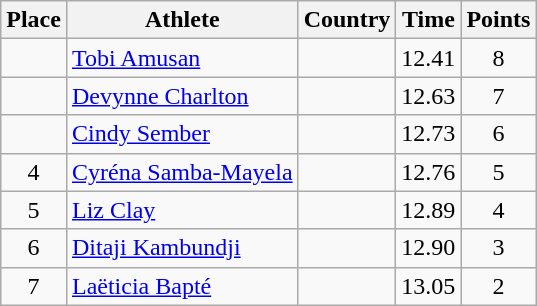<table class="wikitable">
<tr>
<th>Place</th>
<th>Athlete</th>
<th>Country</th>
<th>Time</th>
<th>Points</th>
</tr>
<tr>
<td align=center></td>
<td><a href='#'>Tobi Amusan</a></td>
<td></td>
<td>12.41</td>
<td align=center>8</td>
</tr>
<tr>
<td align=center></td>
<td><a href='#'>Devynne Charlton</a></td>
<td></td>
<td>12.63</td>
<td align=center>7</td>
</tr>
<tr>
<td align=center></td>
<td><a href='#'>Cindy Sember</a></td>
<td></td>
<td>12.73</td>
<td align=center>6</td>
</tr>
<tr>
<td align=center>4</td>
<td><a href='#'>Cyréna Samba-Mayela</a></td>
<td></td>
<td>12.76</td>
<td align=center>5</td>
</tr>
<tr>
<td align=center>5</td>
<td><a href='#'>Liz Clay</a></td>
<td></td>
<td>12.89</td>
<td align=center>4</td>
</tr>
<tr>
<td align=center>6</td>
<td><a href='#'>Ditaji Kambundji</a></td>
<td></td>
<td>12.90</td>
<td align=center>3</td>
</tr>
<tr>
<td align=center>7</td>
<td><a href='#'>Laëticia Bapté</a></td>
<td></td>
<td>13.05</td>
<td align=center>2</td>
</tr>
</table>
